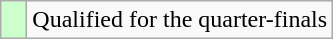<table class="wikitable">
<tr>
<td width=10px bgcolor="#ccffcc"></td>
<td>Qualified for the quarter-finals</td>
</tr>
</table>
